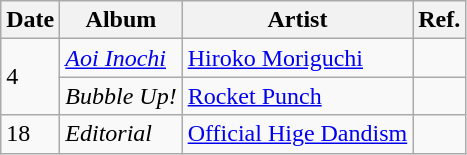<table class="wikitable">
<tr>
<th>Date</th>
<th>Album</th>
<th>Artist</th>
<th>Ref.</th>
</tr>
<tr>
<td rowspan="2">4</td>
<td><em><a href='#'>Aoi Inochi</a></em></td>
<td><a href='#'>Hiroko Moriguchi</a></td>
<td></td>
</tr>
<tr>
<td><em>Bubble Up!</em></td>
<td><a href='#'>Rocket Punch</a></td>
<td></td>
</tr>
<tr>
<td>18</td>
<td><em>Editorial</em></td>
<td><a href='#'>Official Hige Dandism</a></td>
<td></td>
</tr>
</table>
